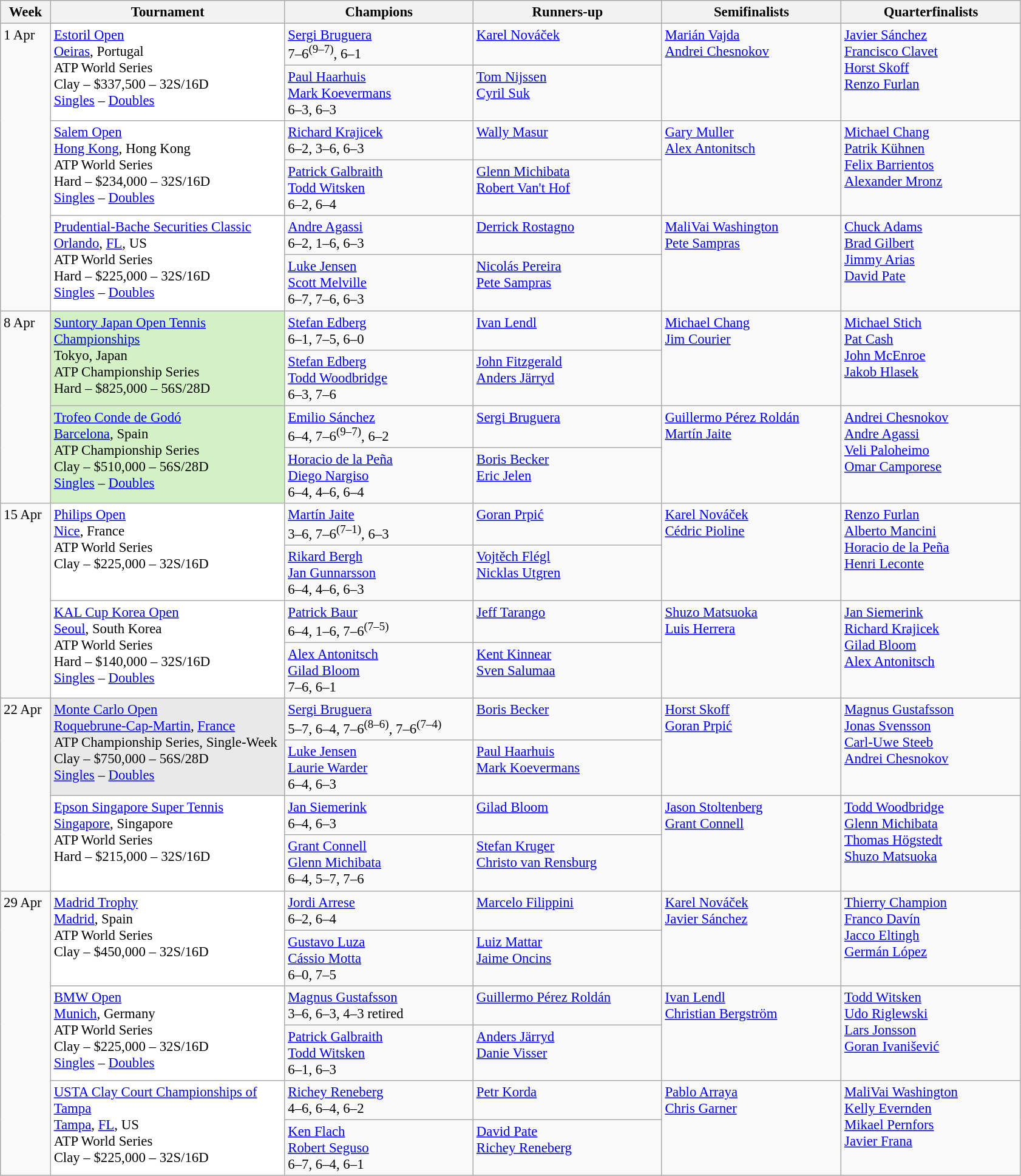<table class=wikitable style=font-size:95%>
<tr>
<th style="width:48px;">Week</th>
<th style="width:250px;">Tournament</th>
<th style="width:200px;">Champions</th>
<th style="width:200px;">Runners-up</th>
<th style="width:190px;">Semifinalists</th>
<th style="width:190px;">Quarterfinalists</th>
</tr>
<tr valign=top>
<td rowspan=6>1 Apr</td>
<td style="background:#FFF;" rowspan="2"><a href='#'>Estoril Open</a> <br> <a href='#'>Oeiras</a>, Portugal <br> ATP World Series <br> Clay – $337,500 – 32S/16D <br> <a href='#'>Singles</a> – <a href='#'>Doubles</a></td>
<td> <a href='#'>Sergi Bruguera</a> <br> 7–6<sup>(9–7)</sup>, 6–1</td>
<td> <a href='#'>Karel Nováček</a></td>
<td rowspan=2> <a href='#'>Marián Vajda</a> <br>  <a href='#'>Andrei Chesnokov</a></td>
<td rowspan=2> <a href='#'>Javier Sánchez</a> <br>  <a href='#'>Francisco Clavet</a> <br>  <a href='#'>Horst Skoff</a> <br>  <a href='#'>Renzo Furlan</a></td>
</tr>
<tr valign=top>
<td> <a href='#'>Paul Haarhuis</a> <br>  <a href='#'>Mark Koevermans</a> <br> 6–3, 6–3</td>
<td> <a href='#'>Tom Nijssen</a> <br>  <a href='#'>Cyril Suk</a></td>
</tr>
<tr valign=top>
<td style="background:#FFF;" rowspan="2"><a href='#'>Salem Open</a> <br>  <a href='#'>Hong Kong</a>, Hong Kong <br> ATP World Series <br> Hard – $234,000 – 32S/16D <br> <a href='#'>Singles</a> – <a href='#'>Doubles</a></td>
<td> <a href='#'>Richard Krajicek</a> <br> 6–2, 3–6, 6–3</td>
<td> <a href='#'>Wally Masur</a></td>
<td rowspan=2> <a href='#'>Gary Muller</a> <br>  <a href='#'>Alex Antonitsch</a></td>
<td rowspan=2> <a href='#'>Michael Chang</a> <br>  <a href='#'>Patrik Kühnen</a> <br>  <a href='#'>Felix Barrientos</a> <br>  <a href='#'>Alexander Mronz</a></td>
</tr>
<tr valign=top>
<td> <a href='#'>Patrick Galbraith</a> <br>  <a href='#'>Todd Witsken</a> <br> 6–2, 6–4</td>
<td> <a href='#'>Glenn Michibata</a> <br>  <a href='#'>Robert Van't Hof</a></td>
</tr>
<tr valign=top>
<td style="background:#FFF;" rowspan="2"><a href='#'>Prudential-Bache Securities Classic</a> <br>  <a href='#'>Orlando</a>, <a href='#'>FL</a>, US <br> ATP World Series <br> Hard – $225,000 – 32S/16D <br> <a href='#'>Singles</a> – <a href='#'>Doubles</a></td>
<td> <a href='#'>Andre Agassi</a> <br> 6–2, 1–6, 6–3</td>
<td> <a href='#'>Derrick Rostagno</a></td>
<td rowspan=2> <a href='#'>MaliVai Washington</a> <br>  <a href='#'>Pete Sampras</a></td>
<td rowspan=2> <a href='#'>Chuck Adams</a> <br>  <a href='#'>Brad Gilbert</a> <br>  <a href='#'>Jimmy Arias</a> <br>  <a href='#'>David Pate</a></td>
</tr>
<tr valign=top>
<td> <a href='#'>Luke Jensen</a> <br>  <a href='#'>Scott Melville</a> <br> 6–7, 7–6, 6–3</td>
<td> <a href='#'>Nicolás Pereira</a> <br>  <a href='#'>Pete Sampras</a></td>
</tr>
<tr valign=top>
<td rowspan=4>8 Apr</td>
<td style="background:#D4F1C5;" rowspan="2"><a href='#'>Suntory Japan Open Tennis Championships</a> <br>  Tokyo, Japan <br> ATP Championship Series <br> Hard – $825,000 – 56S/28D</td>
<td> <a href='#'>Stefan Edberg</a> <br> 6–1, 7–5, 6–0</td>
<td> <a href='#'>Ivan Lendl</a></td>
<td rowspan=2> <a href='#'>Michael Chang</a> <br>  <a href='#'>Jim Courier</a></td>
<td rowspan=2> <a href='#'>Michael Stich</a> <br>  <a href='#'>Pat Cash</a> <br>  <a href='#'>John McEnroe</a> <br>  <a href='#'>Jakob Hlasek</a></td>
</tr>
<tr valign=top>
<td> <a href='#'>Stefan Edberg</a> <br>  <a href='#'>Todd Woodbridge</a> <br> 6–3, 7–6</td>
<td> <a href='#'>John Fitzgerald</a> <br>  <a href='#'>Anders Järryd</a></td>
</tr>
<tr valign=top>
<td style="background:#D4F1C5;" rowspan="2"><a href='#'>Trofeo Conde de Godó</a> <br>  <a href='#'>Barcelona</a>, Spain <br> ATP Championship Series <br> Clay – $510,000 – 56S/28D <br> <a href='#'>Singles</a> – <a href='#'>Doubles</a></td>
<td> <a href='#'>Emilio Sánchez</a> <br> 6–4, 7–6<sup>(9–7)</sup>, 6–2</td>
<td> <a href='#'>Sergi Bruguera</a></td>
<td rowspan=2> <a href='#'>Guillermo Pérez Roldán</a> <br>  <a href='#'>Martín Jaite</a></td>
<td rowspan=2> <a href='#'>Andrei Chesnokov</a> <br>  <a href='#'>Andre Agassi</a> <br>  <a href='#'>Veli Paloheimo</a> <br>  <a href='#'>Omar Camporese</a></td>
</tr>
<tr valign=top>
<td> <a href='#'>Horacio de la Peña</a> <br>  <a href='#'>Diego Nargiso</a> <br> 6–4, 4–6, 6–4</td>
<td> <a href='#'>Boris Becker</a> <br>  <a href='#'>Eric Jelen</a></td>
</tr>
<tr valign=top>
<td rowspan=4>15 Apr</td>
<td style="background:#FFF;" rowspan="2"><a href='#'>Philips Open</a> <br>  <a href='#'>Nice</a>, France <br> ATP World Series <br> Clay – $225,000 – 32S/16D</td>
<td> <a href='#'>Martín Jaite</a> <br> 3–6, 7–6<sup>(7–1)</sup>, 6–3</td>
<td> <a href='#'>Goran Prpić</a></td>
<td rowspan=2> <a href='#'>Karel Nováček</a> <br>  <a href='#'>Cédric Pioline</a></td>
<td rowspan=2> <a href='#'>Renzo Furlan</a> <br>  <a href='#'>Alberto Mancini</a> <br>  <a href='#'>Horacio de la Peña</a> <br>  <a href='#'>Henri Leconte</a></td>
</tr>
<tr valign=top>
<td> <a href='#'>Rikard Bergh</a> <br>  <a href='#'>Jan Gunnarsson</a> <br> 6–4, 4–6, 6–3</td>
<td> <a href='#'>Vojtěch Flégl</a> <br>  <a href='#'>Nicklas Utgren</a></td>
</tr>
<tr valign=top>
<td style="background:#FFF;" rowspan="2"><a href='#'>KAL Cup Korea Open</a> <br>  <a href='#'>Seoul</a>, South Korea <br> ATP World Series <br> Hard – $140,000 – 32S/16D <br> <a href='#'>Singles</a> – <a href='#'>Doubles</a></td>
<td> <a href='#'>Patrick Baur</a> <br> 6–4, 1–6, 7–6<sup>(7–5)</sup></td>
<td> <a href='#'>Jeff Tarango</a></td>
<td rowspan=2> <a href='#'>Shuzo Matsuoka</a> <br>  <a href='#'>Luis Herrera</a></td>
<td rowspan=2> <a href='#'>Jan Siemerink</a> <br>  <a href='#'>Richard Krajicek</a> <br>  <a href='#'>Gilad Bloom</a> <br>  <a href='#'>Alex Antonitsch</a></td>
</tr>
<tr valign=top>
<td> <a href='#'>Alex Antonitsch</a> <br>  <a href='#'>Gilad Bloom</a> <br> 7–6, 6–1</td>
<td> <a href='#'>Kent Kinnear</a> <br>  <a href='#'>Sven Salumaa</a></td>
</tr>
<tr valign=top>
<td rowspan=4>22 Apr</td>
<td style="background:#E9E9E9;" rowspan="2"><a href='#'>Monte Carlo Open</a> <br>  <a href='#'>Roquebrune-Cap-Martin</a>, <a href='#'>France</a> <br> ATP Championship Series, Single-Week <br> Clay – $750,000 – 56S/28D <br> <a href='#'>Singles</a> – <a href='#'>Doubles</a></td>
<td> <a href='#'>Sergi Bruguera</a> <br> 5–7, 6–4, 7–6<sup>(8–6)</sup>, 7–6<sup>(7–4)</sup></td>
<td> <a href='#'>Boris Becker</a></td>
<td rowspan=2> <a href='#'>Horst Skoff</a> <br>  <a href='#'>Goran Prpić</a></td>
<td rowspan=2> <a href='#'>Magnus Gustafsson</a> <br>  <a href='#'>Jonas Svensson</a> <br>  <a href='#'>Carl-Uwe Steeb</a> <br>  <a href='#'>Andrei Chesnokov</a></td>
</tr>
<tr valign=top>
<td> <a href='#'>Luke Jensen</a> <br>  <a href='#'>Laurie Warder</a> <br> 6–4, 6–3</td>
<td> <a href='#'>Paul Haarhuis</a> <br>  <a href='#'>Mark Koevermans</a></td>
</tr>
<tr valign=top>
<td style="background:#FFF;" rowspan="2"><a href='#'>Epson Singapore Super Tennis</a> <br> <a href='#'>Singapore</a>, Singapore <br> ATP World Series <br> Hard – $215,000 – 32S/16D</td>
<td> <a href='#'>Jan Siemerink</a> <br> 6–4, 6–3</td>
<td> <a href='#'>Gilad Bloom</a></td>
<td rowspan=2> <a href='#'>Jason Stoltenberg</a> <br>  <a href='#'>Grant Connell</a></td>
<td rowspan=2> <a href='#'>Todd Woodbridge</a> <br>  <a href='#'>Glenn Michibata</a> <br>  <a href='#'>Thomas Högstedt</a> <br>  <a href='#'>Shuzo Matsuoka</a></td>
</tr>
<tr valign=top>
<td> <a href='#'>Grant Connell</a> <br>  <a href='#'>Glenn Michibata</a> <br> 6–4, 5–7, 7–6</td>
<td> <a href='#'>Stefan Kruger</a> <br>  <a href='#'>Christo van Rensburg</a></td>
</tr>
<tr valign=top>
<td rowspan=6>29 Apr</td>
<td style="background:#FFF;" rowspan="2"><a href='#'>Madrid Trophy</a> <br>  <a href='#'>Madrid</a>, Spain <br> ATP World Series <br> Clay – $450,000 – 32S/16D</td>
<td> <a href='#'>Jordi Arrese</a> <br> 6–2, 6–4</td>
<td> <a href='#'>Marcelo Filippini</a></td>
<td rowspan=2> <a href='#'>Karel Nováček</a> <br>  <a href='#'>Javier Sánchez</a></td>
<td rowspan=2> <a href='#'>Thierry Champion</a> <br>  <a href='#'>Franco Davín</a> <br>  <a href='#'>Jacco Eltingh</a> <br>  <a href='#'>Germán López</a></td>
</tr>
<tr valign=top>
<td> <a href='#'>Gustavo Luza</a> <br>  <a href='#'>Cássio Motta</a> <br> 6–0, 7–5</td>
<td> <a href='#'>Luiz Mattar</a> <br>  <a href='#'>Jaime Oncins</a></td>
</tr>
<tr valign=top>
<td style="background:#FFF;" rowspan="2"><a href='#'>BMW Open</a> <br>  <a href='#'>Munich</a>, Germany <br> ATP World Series <br> Clay – $225,000 – 32S/16D <br> <a href='#'>Singles</a> – <a href='#'>Doubles</a></td>
<td> <a href='#'>Magnus Gustafsson</a> <br> 3–6, 6–3, 4–3 retired</td>
<td> <a href='#'>Guillermo Pérez Roldán</a></td>
<td rowspan=2> <a href='#'>Ivan Lendl</a> <br>  <a href='#'>Christian Bergström</a></td>
<td rowspan=2> <a href='#'>Todd Witsken</a> <br>  <a href='#'>Udo Riglewski</a> <br>  <a href='#'>Lars Jonsson</a> <br>  <a href='#'>Goran Ivanišević</a></td>
</tr>
<tr valign=top>
<td> <a href='#'>Patrick Galbraith</a> <br>  <a href='#'>Todd Witsken</a> <br> 6–1, 6–3</td>
<td> <a href='#'>Anders Järryd</a> <br>  <a href='#'>Danie Visser</a></td>
</tr>
<tr valign=top>
<td style="background:#FFF;" rowspan="2"><a href='#'>USTA Clay Court Championships of Tampa</a> <br>  <a href='#'>Tampa</a>, <a href='#'>FL</a>, US <br> ATP World Series <br> Clay – $225,000 – 32S/16D</td>
<td> <a href='#'>Richey Reneberg</a> <br> 4–6, 6–4, 6–2</td>
<td> <a href='#'>Petr Korda</a></td>
<td rowspan=2> <a href='#'>Pablo Arraya</a> <br>  <a href='#'>Chris Garner</a></td>
<td rowspan=2> <a href='#'>MaliVai Washington</a> <br>  <a href='#'>Kelly Evernden</a> <br>  <a href='#'>Mikael Pernfors</a> <br>  <a href='#'>Javier Frana</a></td>
</tr>
<tr valign=top>
<td> <a href='#'>Ken Flach</a> <br>  <a href='#'>Robert Seguso</a> <br> 6–7, 6–4, 6–1</td>
<td> <a href='#'>David Pate</a> <br>  <a href='#'>Richey Reneberg</a></td>
</tr>
</table>
